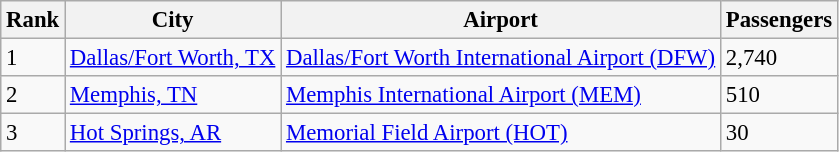<table class="wikitable sortable" style="font-size:95%">
<tr>
<th>Rank</th>
<th>City</th>
<th>Airport</th>
<th>Passengers</th>
</tr>
<tr>
<td>1</td>
<td><a href='#'>Dallas/Fort Worth, TX</a></td>
<td><a href='#'>Dallas/Fort Worth International Airport (DFW)</a></td>
<td>2,740</td>
</tr>
<tr>
<td>2</td>
<td><a href='#'>Memphis, TN</a></td>
<td><a href='#'>Memphis International Airport (MEM)</a></td>
<td>510</td>
</tr>
<tr>
<td>3</td>
<td><a href='#'>Hot Springs, AR</a></td>
<td><a href='#'>Memorial Field Airport (HOT)</a></td>
<td>30</td>
</tr>
</table>
